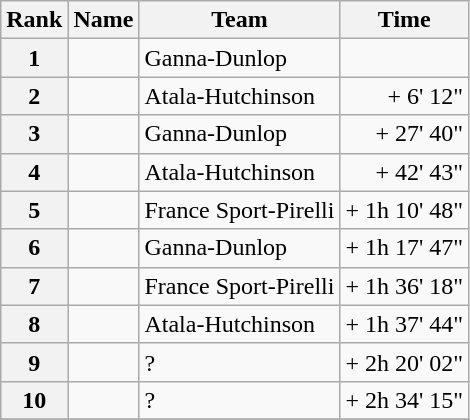<table class="wikitable">
<tr>
<th>Rank</th>
<th>Name</th>
<th>Team</th>
<th>Time</th>
</tr>
<tr>
<th style="text-align:center">1</th>
<td></td>
<td>Ganna-Dunlop</td>
<td align="right"></td>
</tr>
<tr>
<th style="text-align:center">2</th>
<td></td>
<td>Atala-Hutchinson</td>
<td align="right">+ 6' 12"</td>
</tr>
<tr>
<th style="text-align:center">3</th>
<td></td>
<td>Ganna-Dunlop</td>
<td align="right">+ 27' 40"</td>
</tr>
<tr>
<th style="text-align:center">4</th>
<td></td>
<td>Atala-Hutchinson</td>
<td align="right">+ 42' 43"</td>
</tr>
<tr>
<th style="text-align:center">5</th>
<td></td>
<td>France Sport-Pirelli</td>
<td align="right">+ 1h 10' 48"</td>
</tr>
<tr>
<th style="text-align:center">6</th>
<td></td>
<td>Ganna-Dunlop</td>
<td align="right">+ 1h 17' 47"</td>
</tr>
<tr>
<th style="text-align:center">7</th>
<td></td>
<td>France Sport-Pirelli</td>
<td align="right">+ 1h 36' 18"</td>
</tr>
<tr>
<th style="text-align:center">8</th>
<td></td>
<td>Atala-Hutchinson</td>
<td align="right">+ 1h 37' 44"</td>
</tr>
<tr>
<th style="text-align:center">9</th>
<td></td>
<td>?</td>
<td align="right">+ 2h 20' 02"</td>
</tr>
<tr>
<th style="text-align:center">10</th>
<td></td>
<td>?</td>
<td align="right">+ 2h 34' 15"</td>
</tr>
<tr>
</tr>
</table>
